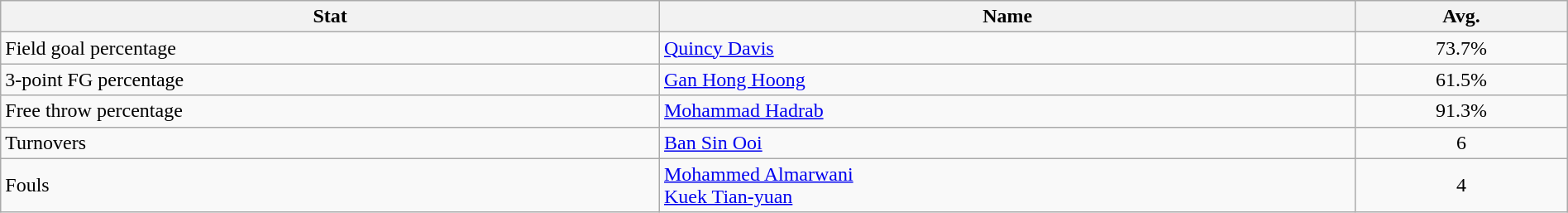<table class=wikitable width=100%>
<tr>
<th>Stat</th>
<th>Name</th>
<th>Avg.</th>
</tr>
<tr>
<td>Field goal percentage</td>
<td> <a href='#'>Quincy Davis</a></td>
<td align=center>73.7%</td>
</tr>
<tr>
<td>3-point FG percentage</td>
<td> <a href='#'>Gan Hong Hoong</a></td>
<td align=center>61.5%</td>
</tr>
<tr>
<td>Free throw percentage</td>
<td> <a href='#'>Mohammad Hadrab</a></td>
<td align=center>91.3%</td>
</tr>
<tr>
<td>Turnovers</td>
<td> <a href='#'>Ban Sin Ooi</a></td>
<td align=center>6</td>
</tr>
<tr>
<td>Fouls</td>
<td> <a href='#'>Mohammed Almarwani</a><br> <a href='#'>Kuek Tian-yuan</a></td>
<td align=center>4</td>
</tr>
</table>
